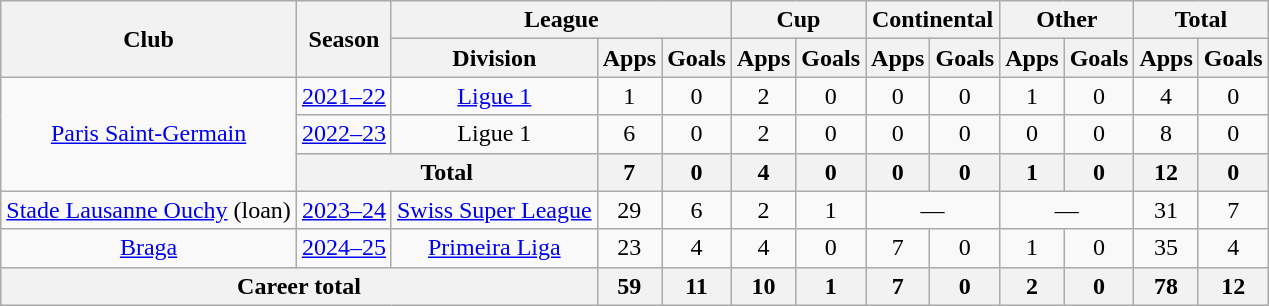<table class="wikitable" style="text-align: center">
<tr>
<th rowspan="2">Club</th>
<th rowspan="2">Season</th>
<th colspan="3">League</th>
<th colspan="2">Cup</th>
<th colspan="2">Continental</th>
<th colspan="2">Other</th>
<th colspan="2">Total</th>
</tr>
<tr>
<th>Division</th>
<th>Apps</th>
<th>Goals</th>
<th>Apps</th>
<th>Goals</th>
<th>Apps</th>
<th>Goals</th>
<th>Apps</th>
<th>Goals</th>
<th>Apps</th>
<th>Goals</th>
</tr>
<tr>
<td rowspan="3"><a href='#'>Paris Saint-Germain</a></td>
<td><a href='#'>2021–22</a></td>
<td><a href='#'>Ligue 1</a></td>
<td>1</td>
<td>0</td>
<td>2</td>
<td>0</td>
<td>0</td>
<td>0</td>
<td>1</td>
<td>0</td>
<td>4</td>
<td>0</td>
</tr>
<tr>
<td><a href='#'>2022–23</a></td>
<td>Ligue 1</td>
<td>6</td>
<td>0</td>
<td>2</td>
<td>0</td>
<td>0</td>
<td>0</td>
<td>0</td>
<td>0</td>
<td>8</td>
<td>0</td>
</tr>
<tr>
<th colspan="2">Total</th>
<th>7</th>
<th>0</th>
<th>4</th>
<th>0</th>
<th>0</th>
<th>0</th>
<th>1</th>
<th>0</th>
<th>12</th>
<th>0</th>
</tr>
<tr>
<td><a href='#'>Stade Lausanne Ouchy</a> (loan)</td>
<td><a href='#'>2023–24</a></td>
<td><a href='#'>Swiss Super League</a></td>
<td>29</td>
<td>6</td>
<td>2</td>
<td>1</td>
<td colspan="2">—</td>
<td colspan="2">—</td>
<td>31</td>
<td>7</td>
</tr>
<tr>
<td><a href='#'>Braga</a></td>
<td><a href='#'>2024–25</a></td>
<td><a href='#'>Primeira Liga</a></td>
<td>23</td>
<td>4</td>
<td>4</td>
<td>0</td>
<td>7</td>
<td>0</td>
<td>1</td>
<td>0</td>
<td>35</td>
<td>4</td>
</tr>
<tr>
<th colspan="3">Career total</th>
<th>59</th>
<th>11</th>
<th>10</th>
<th>1</th>
<th>7</th>
<th>0</th>
<th>2</th>
<th>0</th>
<th>78</th>
<th>12</th>
</tr>
</table>
